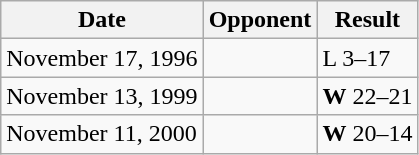<table class="wikitable">
<tr>
<th>Date</th>
<th>Opponent</th>
<th>Result</th>
</tr>
<tr>
<td>November 17, 1996</td>
<td></td>
<td>L 3–17</td>
</tr>
<tr>
<td>November 13, 1999</td>
<td></td>
<td><strong>W</strong> 22–21</td>
</tr>
<tr>
<td>November 11, 2000</td>
<td></td>
<td><strong>W</strong> 20–14</td>
</tr>
</table>
